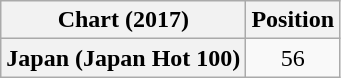<table class="wikitable plainrowheaders" style="text-align:center">
<tr>
<th scope="col">Chart (2017)</th>
<th scope="col">Position</th>
</tr>
<tr>
<th scope="row">Japan (Japan Hot 100)</th>
<td>56</td>
</tr>
</table>
